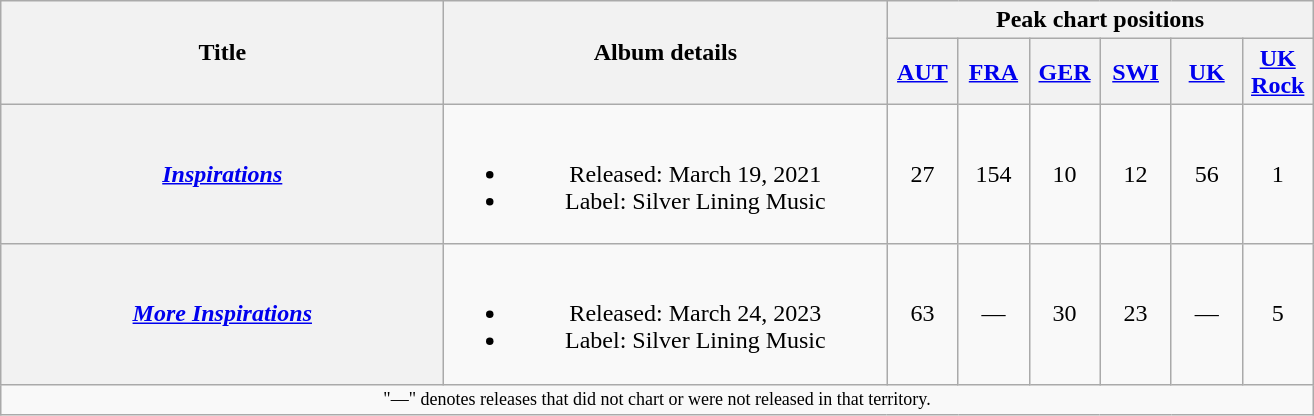<table class="wikitable plainrowheaders" style="text-align:center;">
<tr>
<th scope="col" rowspan="2" style="width:18em;">Title</th>
<th scope="col" rowspan="2" style="width:18em;">Album details</th>
<th scope="col" colspan="6">Peak chart positions</th>
</tr>
<tr>
<th width=40><a href='#'>AUT</a><br></th>
<th width=40><a href='#'>FRA</a><br></th>
<th width=40><a href='#'>GER</a><br></th>
<th width=40><a href='#'>SWI</a><br></th>
<th width=40><a href='#'>UK</a><br></th>
<th width=40><a href='#'>UK Rock</a><br></th>
</tr>
<tr>
<th scope="row"><em><a href='#'>Inspirations</a></em></th>
<td><br><ul><li>Released: March 19, 2021</li><li>Label: Silver Lining Music</li></ul></td>
<td>27</td>
<td>154</td>
<td>10</td>
<td>12</td>
<td>56</td>
<td>1</td>
</tr>
<tr>
<th scope="row"><em><a href='#'>More Inspirations</a></em></th>
<td><br><ul><li>Released: March 24, 2023</li><li>Label: Silver Lining Music</li></ul></td>
<td>63</td>
<td>—</td>
<td>30</td>
<td>23</td>
<td>—</td>
<td>5</td>
</tr>
<tr>
<td colspan="16" style="text-align:center; font-size:9pt;">"—" denotes releases that did not chart or were not released in that territory.</td>
</tr>
</table>
